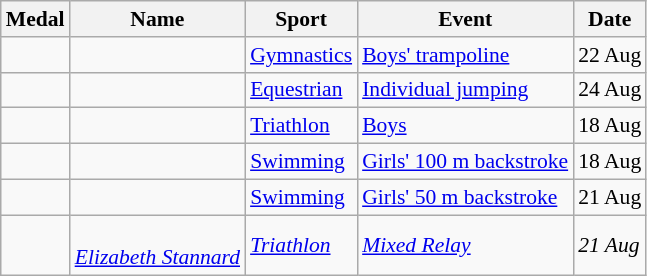<table class="wikitable sortable" style="font-size:90%">
<tr>
<th>Medal</th>
<th>Name</th>
<th>Sport</th>
<th>Event</th>
<th>Date</th>
</tr>
<tr>
<td></td>
<td></td>
<td><a href='#'>Gymnastics</a></td>
<td><a href='#'>Boys' trampoline</a></td>
<td>22 Aug</td>
</tr>
<tr>
<td></td>
<td></td>
<td><a href='#'>Equestrian</a></td>
<td><a href='#'>Individual jumping</a></td>
<td>24 Aug</td>
</tr>
<tr>
<td></td>
<td></td>
<td><a href='#'>Triathlon</a></td>
<td><a href='#'>Boys</a></td>
<td>18 Aug</td>
</tr>
<tr>
<td></td>
<td></td>
<td><a href='#'>Swimming</a></td>
<td><a href='#'>Girls' 100 m backstroke</a></td>
<td>18 Aug</td>
</tr>
<tr>
<td></td>
<td></td>
<td><a href='#'>Swimming</a></td>
<td><a href='#'>Girls' 50 m backstroke</a></td>
<td>21 Aug</td>
</tr>
<tr>
<td><em></em></td>
<td><em><br><a href='#'>Elizabeth Stannard</a></em></td>
<td><em><a href='#'>Triathlon</a></em></td>
<td><em><a href='#'>Mixed Relay</a></em></td>
<td><em>21 Aug</em></td>
</tr>
</table>
